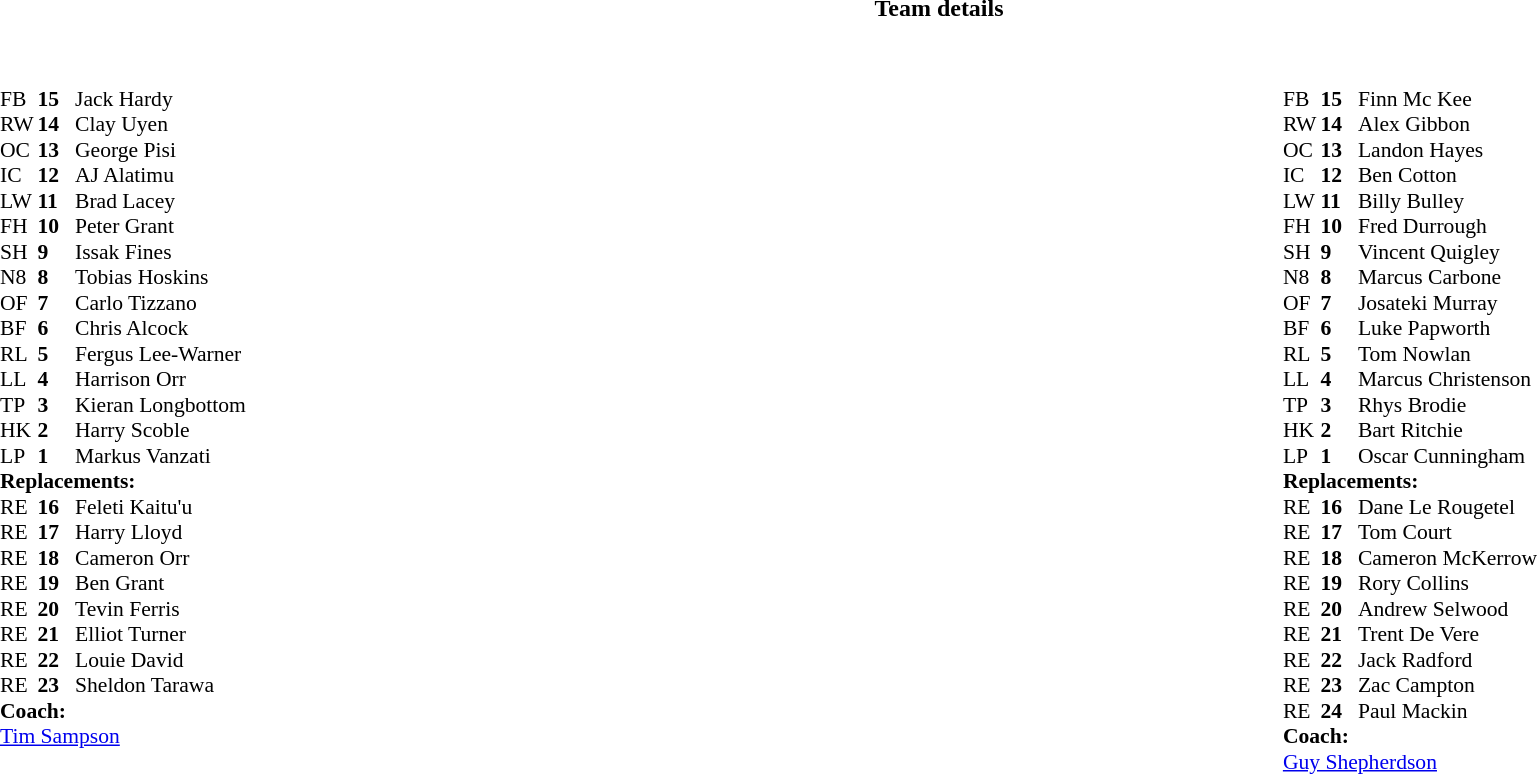<table border="0" style="width:100%;" class="collapsible collapsed">
<tr>
<th>Team details</th>
</tr>
<tr>
<td><br><table style="width:100%;">
<tr>
<td style="vertical-align:top; width:50%;"><br><table style="font-size: 90%" cellspacing="0" cellpadding="0">
<tr>
<th width="25"></th>
<th width="25"></th>
</tr>
<tr>
<td>FB</td>
<td><strong>15</strong></td>
<td>Jack Hardy</td>
</tr>
<tr>
<td>RW</td>
<td><strong>14</strong></td>
<td>Clay Uyen</td>
</tr>
<tr>
<td>OC</td>
<td><strong>13</strong></td>
<td>George Pisi</td>
</tr>
<tr>
<td>IC</td>
<td><strong>12</strong></td>
<td>AJ Alatimu</td>
</tr>
<tr>
<td>LW</td>
<td><strong>11</strong></td>
<td>Brad Lacey</td>
</tr>
<tr>
<td>FH</td>
<td><strong>10</strong></td>
<td>Peter Grant</td>
</tr>
<tr>
<td>SH</td>
<td><strong>9</strong></td>
<td>Issak Fines</td>
</tr>
<tr>
<td>N8</td>
<td><strong>8</strong></td>
<td>Tobias Hoskins</td>
</tr>
<tr>
<td>OF</td>
<td><strong>7</strong></td>
<td>Carlo Tizzano</td>
</tr>
<tr>
<td>BF</td>
<td><strong>6</strong></td>
<td>Chris Alcock</td>
</tr>
<tr>
<td>RL</td>
<td><strong>5</strong></td>
<td>Fergus Lee-Warner</td>
</tr>
<tr>
<td>LL</td>
<td><strong>4</strong></td>
<td>Harrison Orr</td>
</tr>
<tr>
<td>TP</td>
<td><strong>3</strong></td>
<td>Kieran Longbottom</td>
</tr>
<tr>
<td>HK</td>
<td><strong>2</strong></td>
<td>Harry Scoble</td>
</tr>
<tr>
<td>LP</td>
<td><strong>1</strong></td>
<td>Markus Vanzati</td>
</tr>
<tr>
<td colspan=3><strong>Replacements:</strong></td>
</tr>
<tr>
<td>RE</td>
<td><strong>16</strong></td>
<td>Feleti Kaitu'u</td>
</tr>
<tr>
<td>RE</td>
<td><strong>17</strong></td>
<td>Harry Lloyd</td>
</tr>
<tr>
<td>RE</td>
<td><strong>18</strong></td>
<td>Cameron Orr</td>
</tr>
<tr>
<td>RE</td>
<td><strong>19</strong></td>
<td>Ben Grant</td>
</tr>
<tr>
<td>RE</td>
<td><strong>20</strong></td>
<td>Tevin Ferris</td>
</tr>
<tr>
<td>RE</td>
<td><strong>21</strong></td>
<td>Elliot Turner</td>
</tr>
<tr>
<td>RE</td>
<td><strong>22</strong></td>
<td>Louie David</td>
</tr>
<tr>
<td>RE</td>
<td><strong>23</strong></td>
<td>Sheldon Tarawa</td>
</tr>
<tr>
<td colspan=3><strong>Coach:</strong></td>
</tr>
<tr>
<td colspan="4"> <a href='#'>Tim Sampson</a></td>
</tr>
</table>
</td>
<td style="vertical-align:top; width:50%;"><br><table cellspacing="0" cellpadding="0" style="font-size:90%; margin:auto;">
<tr>
<th width="25"></th>
<th width="25"></th>
</tr>
<tr>
<td>FB</td>
<td><strong>15</strong></td>
<td>Finn Mc Kee</td>
</tr>
<tr>
<td>RW</td>
<td><strong>14</strong></td>
<td>Alex Gibbon</td>
</tr>
<tr>
<td>OC</td>
<td><strong>13</strong></td>
<td>Landon Hayes</td>
</tr>
<tr>
<td>IC</td>
<td><strong>12</strong></td>
<td>Ben Cotton</td>
</tr>
<tr>
<td>LW</td>
<td><strong>11</strong></td>
<td>Billy Bulley</td>
</tr>
<tr>
<td>FH</td>
<td><strong>10</strong></td>
<td>Fred Durrough</td>
</tr>
<tr>
<td>SH</td>
<td><strong>9</strong></td>
<td>Vincent Quigley</td>
</tr>
<tr>
<td>N8</td>
<td><strong>8</strong></td>
<td>Marcus Carbone</td>
</tr>
<tr>
<td>OF</td>
<td><strong>7</strong></td>
<td>Josateki Murray</td>
</tr>
<tr>
<td>BF</td>
<td><strong>6</strong></td>
<td>Luke Papworth</td>
</tr>
<tr>
<td>RL</td>
<td><strong>5</strong></td>
<td>Tom Nowlan</td>
</tr>
<tr>
<td>LL</td>
<td><strong>4</strong></td>
<td>Marcus Christenson</td>
</tr>
<tr>
<td>TP</td>
<td><strong>3</strong></td>
<td>Rhys Brodie</td>
</tr>
<tr>
<td>HK</td>
<td><strong>2</strong></td>
<td>Bart Ritchie</td>
</tr>
<tr>
<td>LP</td>
<td><strong>1</strong></td>
<td>Oscar Cunningham</td>
</tr>
<tr>
<td colspan="3"><strong>Replacements:</strong></td>
</tr>
<tr>
<td>RE</td>
<td><strong>16</strong></td>
<td>Dane Le Rougetel</td>
</tr>
<tr>
<td>RE</td>
<td><strong>17</strong></td>
<td>Tom Court</td>
</tr>
<tr>
<td>RE</td>
<td><strong>18</strong></td>
<td>Cameron McKerrow</td>
</tr>
<tr>
<td>RE</td>
<td><strong>19</strong></td>
<td>Rory Collins</td>
</tr>
<tr>
<td>RE</td>
<td><strong>20</strong></td>
<td>Andrew Selwood</td>
</tr>
<tr>
<td>RE</td>
<td><strong>21</strong></td>
<td>Trent De Vere</td>
</tr>
<tr>
<td>RE</td>
<td><strong>22</strong></td>
<td>Jack Radford</td>
</tr>
<tr>
<td>RE</td>
<td><strong>23</strong></td>
<td>Zac Campton</td>
</tr>
<tr>
<td>RE</td>
<td><strong>24</strong></td>
<td>Paul Mackin</td>
</tr>
<tr>
<td colspan="3"><strong>Coach:</strong></td>
</tr>
<tr>
<td colspan="4"> <a href='#'>Guy Shepherdson</a></td>
</tr>
<tr>
</tr>
</table>
</td>
</tr>
</table>
</td>
</tr>
</table>
